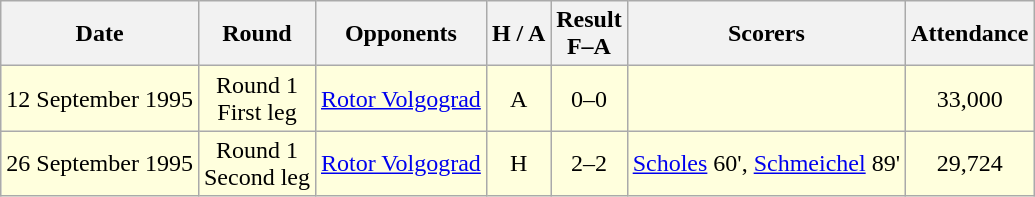<table class="wikitable" style="text-align:center">
<tr>
<th>Date</th>
<th>Round</th>
<th>Opponents</th>
<th>H / A</th>
<th>Result<br>F–A</th>
<th>Scorers</th>
<th>Attendance</th>
</tr>
<tr bgcolor="#ffffdd">
<td>12 September 1995</td>
<td>Round 1<br>First leg</td>
<td><a href='#'>Rotor Volgograd</a></td>
<td>A</td>
<td>0–0</td>
<td></td>
<td>33,000</td>
</tr>
<tr bgcolor="#ffffdd">
<td>26 September 1995</td>
<td>Round 1<br>Second leg</td>
<td><a href='#'>Rotor Volgograd</a></td>
<td>H</td>
<td>2–2</td>
<td><a href='#'>Scholes</a> 60', <a href='#'>Schmeichel</a> 89'</td>
<td>29,724</td>
</tr>
</table>
